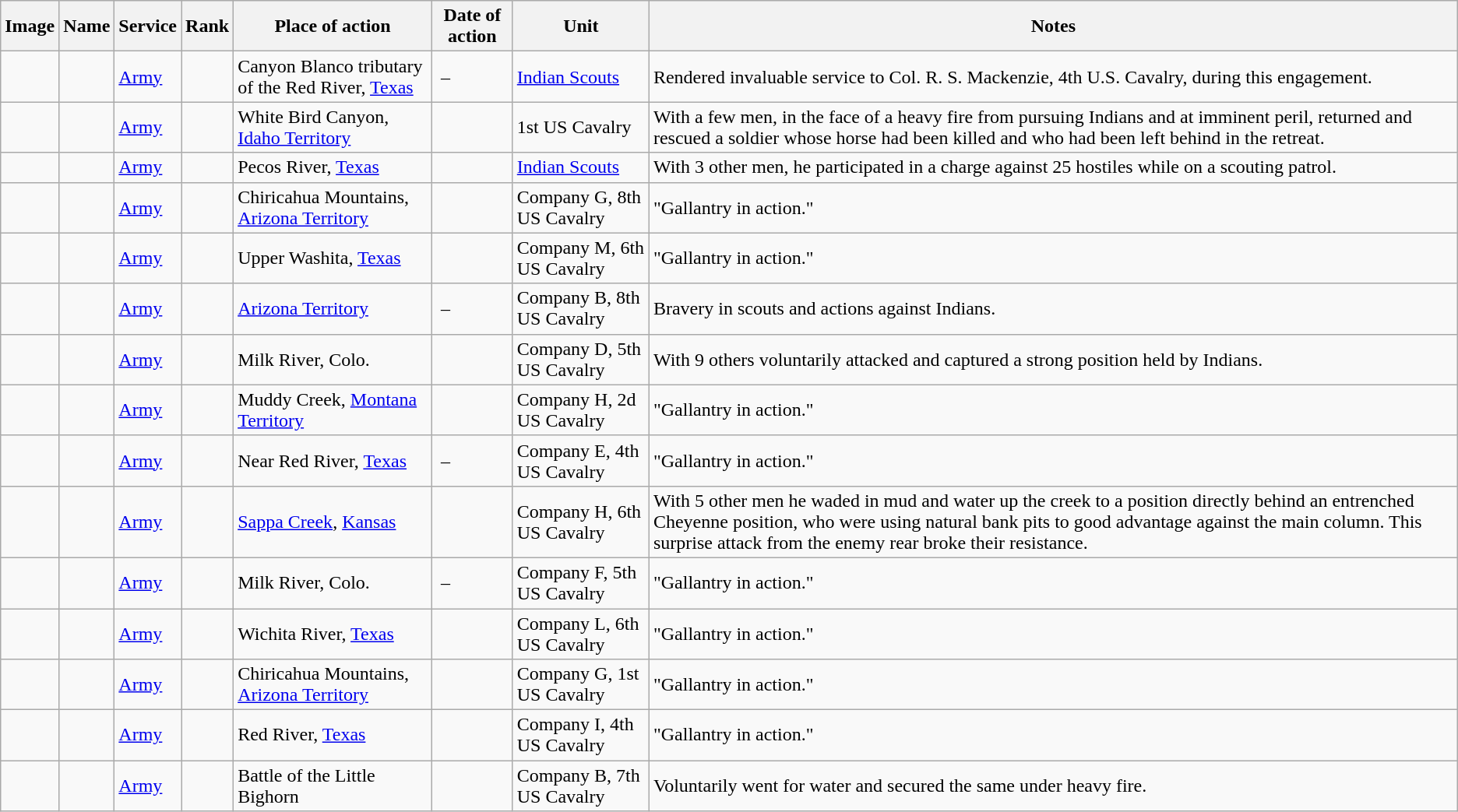<table class="wikitable sortable">
<tr>
<th class="unsortable">Image</th>
<th>Name</th>
<th>Service</th>
<th>Rank</th>
<th>Place of action</th>
<th>Date of action</th>
<th>Unit</th>
<th class="unsortable">Notes</th>
</tr>
<tr>
<td></td>
<td></td>
<td><a href='#'>Army</a></td>
<td></td>
<td>Canyon Blanco tributary of the Red River, <a href='#'>Texas</a></td>
<td> – </td>
<td><a href='#'>Indian Scouts</a></td>
<td>Rendered invaluable service to Col. R. S. Mackenzie, 4th U.S. Cavalry, during this engagement.</td>
</tr>
<tr>
<td></td>
<td></td>
<td><a href='#'>Army</a></td>
<td></td>
<td>White Bird Canyon, <a href='#'>Idaho Territory</a></td>
<td></td>
<td>1st US Cavalry</td>
<td>With a few men, in the face of a heavy fire from pursuing Indians and at imminent peril, returned and rescued a soldier whose horse had been killed and who had been left behind in the retreat.</td>
</tr>
<tr>
<td></td>
<td></td>
<td><a href='#'>Army</a></td>
<td></td>
<td>Pecos River, <a href='#'>Texas</a></td>
<td></td>
<td><a href='#'>Indian Scouts</a></td>
<td>With 3 other men, he participated in a charge against 25 hostiles while on a scouting patrol.</td>
</tr>
<tr>
<td></td>
<td></td>
<td><a href='#'>Army</a></td>
<td></td>
<td>Chiricahua Mountains, <a href='#'>Arizona Territory</a></td>
<td></td>
<td>Company G, 8th US Cavalry</td>
<td>"Gallantry in action."</td>
</tr>
<tr>
<td></td>
<td></td>
<td><a href='#'>Army</a></td>
<td></td>
<td>Upper Washita, <a href='#'>Texas</a></td>
<td></td>
<td>Company M, 6th US Cavalry</td>
<td>"Gallantry in action."</td>
</tr>
<tr>
<td></td>
<td></td>
<td><a href='#'>Army</a></td>
<td></td>
<td><a href='#'>Arizona Territory</a></td>
<td> – </td>
<td>Company B, 8th US Cavalry</td>
<td>Bravery in scouts and actions against Indians.</td>
</tr>
<tr>
<td></td>
<td></td>
<td><a href='#'>Army</a></td>
<td></td>
<td>Milk River, Colo.</td>
<td></td>
<td>Company D, 5th US Cavalry</td>
<td>With 9 others voluntarily attacked and captured a strong position held by Indians.</td>
</tr>
<tr>
<td></td>
<td></td>
<td><a href='#'>Army</a></td>
<td></td>
<td>Muddy Creek, <a href='#'>Montana Territory</a></td>
<td></td>
<td>Company H, 2d US Cavalry</td>
<td>"Gallantry in action."</td>
</tr>
<tr>
<td></td>
<td></td>
<td><a href='#'>Army</a></td>
<td></td>
<td>Near Red River, <a href='#'>Texas</a></td>
<td> – </td>
<td>Company E, 4th US Cavalry</td>
<td>"Gallantry in action."</td>
</tr>
<tr>
<td></td>
<td></td>
<td><a href='#'>Army</a></td>
<td></td>
<td><a href='#'>Sappa Creek</a>, <a href='#'>Kansas</a></td>
<td></td>
<td>Company H, 6th US Cavalry</td>
<td>With 5 other men he waded in mud and water up the creek to a position directly behind an entrenched Cheyenne position, who were using natural bank pits to good advantage against the main column. This surprise attack from the enemy rear broke their resistance.</td>
</tr>
<tr>
<td></td>
<td></td>
<td><a href='#'>Army</a></td>
<td></td>
<td>Milk River, Colo.</td>
<td> – </td>
<td>Company F, 5th US Cavalry</td>
<td>"Gallantry in action."</td>
</tr>
<tr>
<td></td>
<td></td>
<td><a href='#'>Army</a></td>
<td></td>
<td>Wichita River, <a href='#'>Texas</a></td>
<td></td>
<td>Company L, 6th US Cavalry</td>
<td>"Gallantry in action."</td>
</tr>
<tr>
<td></td>
<td></td>
<td><a href='#'>Army</a></td>
<td></td>
<td>Chiricahua Mountains, <a href='#'>Arizona Territory</a></td>
<td></td>
<td>Company G, 1st US Cavalry</td>
<td>"Gallantry in action."</td>
</tr>
<tr>
<td></td>
<td></td>
<td><a href='#'>Army</a></td>
<td></td>
<td>Red River, <a href='#'>Texas</a></td>
<td></td>
<td>Company I, 4th US Cavalry</td>
<td>"Gallantry in action."</td>
</tr>
<tr>
<td></td>
<td></td>
<td><a href='#'>Army</a></td>
<td></td>
<td>Battle of the Little Bighorn</td>
<td></td>
<td>Company B, 7th US Cavalry</td>
<td>Voluntarily went for water and secured the same under heavy fire.</td>
</tr>
</table>
